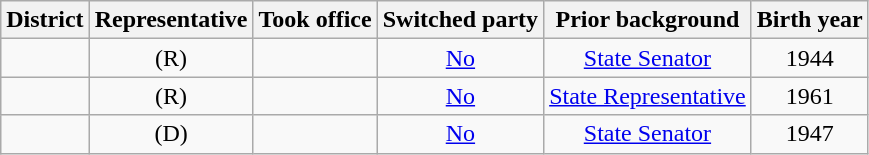<table class="sortable wikitable" style="text-align:center">
<tr>
<th>District</th>
<th>Representative</th>
<th>Took office</th>
<th>Switched party</th>
<th>Prior background</th>
<th>Birth year</th>
</tr>
<tr>
<td></td>
<td> (R)</td>
<td></td>
<td><a href='#'>No</a></td>
<td><a href='#'>State Senator</a></td>
<td>1944</td>
</tr>
<tr>
<td></td>
<td> (R)</td>
<td></td>
<td><a href='#'>No</a></td>
<td><a href='#'>State Representative</a></td>
<td>1961</td>
</tr>
<tr>
<td></td>
<td> (D)</td>
<td></td>
<td><a href='#'>No</a></td>
<td><a href='#'>State Senator</a></td>
<td>1947</td>
</tr>
</table>
